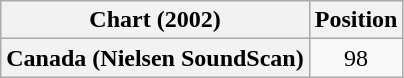<table class="wikitable plainrowheaders">
<tr>
<th>Chart (2002)</th>
<th>Position</th>
</tr>
<tr>
<th scope="row">Canada (Nielsen SoundScan)</th>
<td align=center>98</td>
</tr>
</table>
